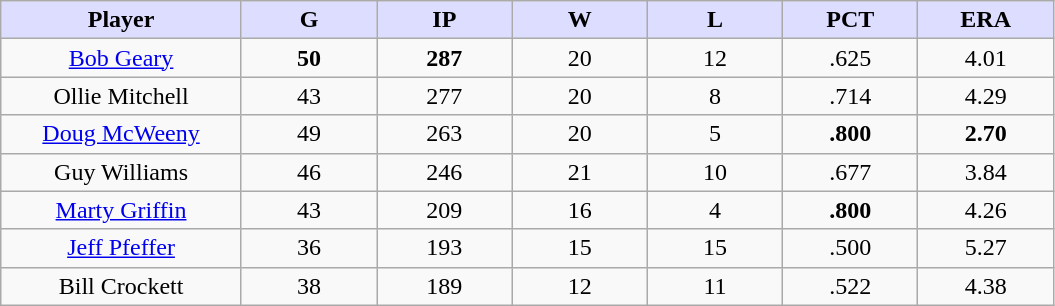<table class="wikitable sortable">
<tr>
<th style="background:#ddf; width:16%;">Player</th>
<th style="background:#ddf; width:9%;">G</th>
<th style="background:#ddf; width:9%;">IP</th>
<th style="background:#ddf; width:9%;">W</th>
<th style="background:#ddf; width:9%;">L</th>
<th style="background:#ddf; width:9%;">PCT</th>
<th style="background:#ddf; width:9%;">ERA</th>
</tr>
<tr style="text-align:center;">
<td><a href='#'>Bob Geary</a></td>
<td><strong>50</strong></td>
<td><strong>287</strong></td>
<td>20</td>
<td>12</td>
<td>.625</td>
<td>4.01</td>
</tr>
<tr style="text-align:center;">
<td>Ollie Mitchell</td>
<td>43</td>
<td>277</td>
<td>20</td>
<td>8</td>
<td>.714</td>
<td>4.29</td>
</tr>
<tr style="text-align:center;">
<td><a href='#'>Doug McWeeny</a></td>
<td>49</td>
<td>263</td>
<td>20</td>
<td>5</td>
<td><strong>.800</strong></td>
<td><strong>2.70</strong></td>
</tr>
<tr style="text-align:center;">
<td>Guy Williams</td>
<td>46</td>
<td>246</td>
<td>21</td>
<td>10</td>
<td>.677</td>
<td>3.84</td>
</tr>
<tr style="text-align:center;">
<td><a href='#'>Marty Griffin</a></td>
<td>43</td>
<td>209</td>
<td>16</td>
<td>4</td>
<td><strong>.800</strong></td>
<td>4.26</td>
</tr>
<tr style="text-align:center;">
<td><a href='#'>Jeff Pfeffer</a></td>
<td>36</td>
<td>193</td>
<td>15</td>
<td>15</td>
<td>.500</td>
<td>5.27</td>
</tr>
<tr style="text-align:center;">
<td>Bill Crockett</td>
<td>38</td>
<td>189</td>
<td>12</td>
<td>11</td>
<td>.522</td>
<td>4.38</td>
</tr>
</table>
